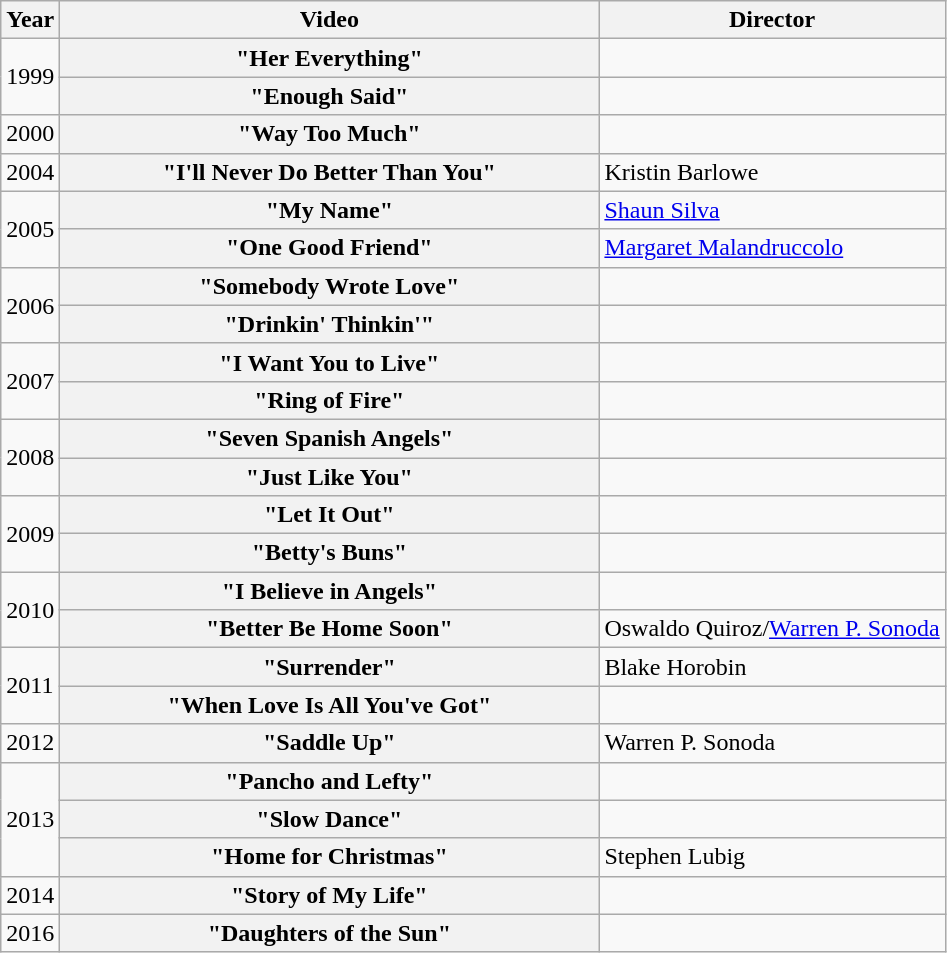<table class="wikitable plainrowheaders">
<tr>
<th>Year</th>
<th style="width:22em;">Video</th>
<th>Director</th>
</tr>
<tr>
<td rowspan="2">1999</td>
<th scope="row">"Her Everything"</th>
<td></td>
</tr>
<tr>
<th scope="row">"Enough Said"</th>
<td></td>
</tr>
<tr>
<td>2000</td>
<th scope="row">"Way Too Much"</th>
<td></td>
</tr>
<tr>
<td>2004</td>
<th scope="row">"I'll Never Do Better Than You"</th>
<td>Kristin Barlowe</td>
</tr>
<tr>
<td rowspan="2">2005</td>
<th scope="row">"My Name"</th>
<td><a href='#'>Shaun Silva</a></td>
</tr>
<tr>
<th scope="row">"One Good Friend"</th>
<td><a href='#'>Margaret Malandruccolo</a></td>
</tr>
<tr>
<td rowspan="2">2006</td>
<th scope="row">"Somebody Wrote Love"</th>
<td></td>
</tr>
<tr>
<th scope="row">"Drinkin' Thinkin'"</th>
<td></td>
</tr>
<tr>
<td rowspan="2">2007</td>
<th scope="row">"I Want You to Live"</th>
<td></td>
</tr>
<tr>
<th scope="row">"Ring of Fire"</th>
<td></td>
</tr>
<tr>
<td rowspan="2">2008</td>
<th scope="row">"Seven Spanish Angels"</th>
<td></td>
</tr>
<tr>
<th scope="row">"Just Like You"</th>
<td></td>
</tr>
<tr>
<td rowspan="2">2009</td>
<th scope="row">"Let It Out"</th>
<td></td>
</tr>
<tr>
<th scope="row">"Betty's Buns"</th>
<td></td>
</tr>
<tr>
<td rowspan="2">2010</td>
<th scope="row">"I Believe in Angels"</th>
<td></td>
</tr>
<tr>
<th scope="row">"Better Be Home Soon"</th>
<td>Oswaldo Quiroz/<a href='#'>Warren P. Sonoda</a></td>
</tr>
<tr>
<td rowspan="2">2011</td>
<th scope="row">"Surrender"</th>
<td>Blake Horobin</td>
</tr>
<tr>
<th scope="row">"When Love Is All You've Got" </th>
<td></td>
</tr>
<tr>
<td>2012</td>
<th scope="row">"Saddle Up"</th>
<td>Warren P. Sonoda</td>
</tr>
<tr>
<td rowspan="3">2013</td>
<th scope="row">"Pancho and Lefty"</th>
<td></td>
</tr>
<tr>
<th scope="row">"Slow Dance" </th>
<td></td>
</tr>
<tr>
<th scope="row">"Home for Christmas"<br></th>
<td>Stephen Lubig</td>
</tr>
<tr>
<td>2014</td>
<th scope="row">"Story of My Life" </th>
<td></td>
</tr>
<tr>
<td>2016</td>
<th scope="row">"Daughters of the Sun"</th>
<td></td>
</tr>
</table>
